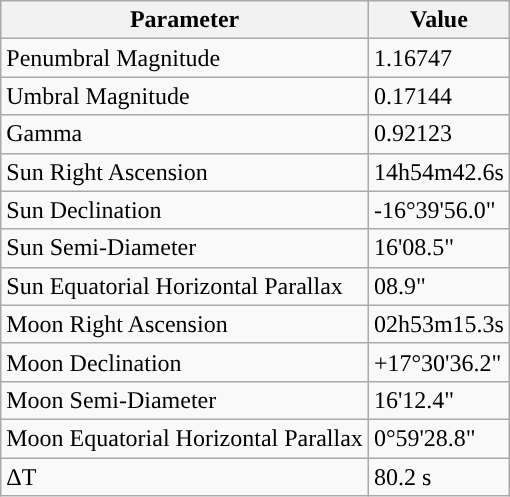<table class="wikitable">
<tr>
<th>Parameter</th>
<th>Value</th>
</tr>
<tr>
<td>Penumbral Magnitude</td>
<td>1.16747</td>
</tr>
<tr>
<td>Umbral Magnitude</td>
<td>0.17144</td>
</tr>
<tr>
<td>Gamma</td>
<td>0.92123</td>
</tr>
<tr>
<td>Sun Right Ascension</td>
<td>14h54m42.6s</td>
</tr>
<tr>
<td>Sun Declination</td>
<td>-16°39'56.0"</td>
</tr>
<tr>
<td>Sun Semi-Diameter</td>
<td>16'08.5"</td>
</tr>
<tr>
<td>Sun Equatorial Horizontal Parallax</td>
<td>08.9"</td>
</tr>
<tr>
<td>Moon Right Ascension</td>
<td>02h53m15.3s</td>
</tr>
<tr>
<td>Moon Declination</td>
<td>+17°30'36.2"</td>
</tr>
<tr>
<td>Moon Semi-Diameter</td>
<td>16'12.4"</td>
</tr>
<tr>
<td>Moon Equatorial Horizontal Parallax</td>
<td>0°59'28.8"</td>
</tr>
<tr>
<td>ΔT</td>
<td>80.2 s</td>
</tr>
</table>
